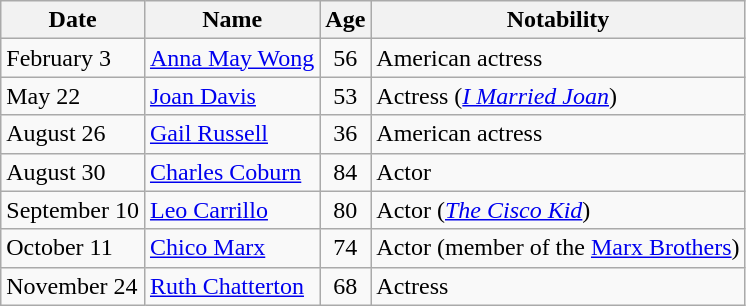<table class="wikitable sortable">
<tr>
<th>Date</th>
<th>Name</th>
<th>Age</th>
<th class="unsortable">Notability</th>
</tr>
<tr>
<td>February 3</td>
<td><a href='#'>Anna May Wong</a></td>
<td align="center">56</td>
<td>American actress</td>
</tr>
<tr>
<td>May 22</td>
<td><a href='#'>Joan Davis</a></td>
<td align="center">53</td>
<td>Actress (<em><a href='#'>I Married Joan</a></em>)</td>
</tr>
<tr>
<td>August 26</td>
<td><a href='#'>Gail Russell</a></td>
<td align="center">36</td>
<td>American actress</td>
</tr>
<tr>
<td>August 30</td>
<td><a href='#'>Charles Coburn</a></td>
<td align="center">84</td>
<td>Actor</td>
</tr>
<tr>
<td>September 10</td>
<td><a href='#'>Leo Carrillo</a></td>
<td align="center">80</td>
<td>Actor (<em><a href='#'>The Cisco Kid</a></em>)</td>
</tr>
<tr>
<td>October 11</td>
<td><a href='#'>Chico Marx</a></td>
<td align="center">74</td>
<td>Actor (member of the <a href='#'>Marx Brothers</a>)</td>
</tr>
<tr>
<td>November 24</td>
<td><a href='#'>Ruth Chatterton</a></td>
<td align="center">68</td>
<td>Actress</td>
</tr>
</table>
